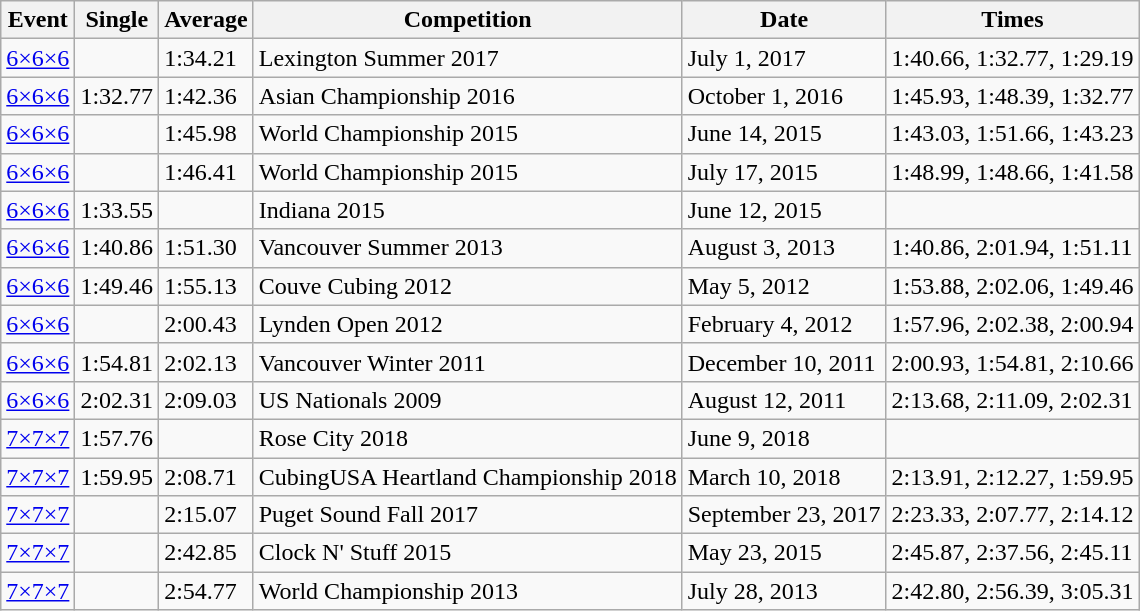<table class="wikitable">
<tr>
<th>Event</th>
<th>Single</th>
<th>Average</th>
<th>Competition</th>
<th>Date</th>
<th>Times</th>
</tr>
<tr>
<td><a href='#'>6×6×6</a></td>
<td></td>
<td>1:34.21</td>
<td>Lexington Summer 2017</td>
<td>July 1, 2017</td>
<td>1:40.66, 1:32.77, 1:29.19</td>
</tr>
<tr>
<td><a href='#'>6×6×6</a></td>
<td>1:32.77</td>
<td>1:42.36</td>
<td>Asian Championship 2016</td>
<td>October 1, 2016</td>
<td>1:45.93, 1:48.39, 1:32.77</td>
</tr>
<tr>
<td><a href='#'>6×6×6</a></td>
<td></td>
<td>1:45.98</td>
<td>World Championship 2015</td>
<td>June 14, 2015</td>
<td>1:43.03, 1:51.66, 1:43.23</td>
</tr>
<tr>
<td><a href='#'>6×6×6</a></td>
<td></td>
<td>1:46.41</td>
<td>World Championship 2015</td>
<td>July 17, 2015</td>
<td>1:48.99, 1:48.66, 1:41.58</td>
</tr>
<tr>
<td><a href='#'>6×6×6</a></td>
<td>1:33.55</td>
<td></td>
<td>Indiana 2015</td>
<td>June 12, 2015</td>
<td></td>
</tr>
<tr>
<td><a href='#'>6×6×6</a></td>
<td>1:40.86</td>
<td>1:51.30</td>
<td>Vancouver Summer 2013</td>
<td>August 3, 2013</td>
<td>1:40.86, 2:01.94, 1:51.11</td>
</tr>
<tr>
<td><a href='#'>6×6×6</a></td>
<td>1:49.46</td>
<td>1:55.13</td>
<td>Couve Cubing 2012</td>
<td>May 5, 2012</td>
<td>1:53.88, 2:02.06, 1:49.46</td>
</tr>
<tr>
<td><a href='#'>6×6×6</a></td>
<td></td>
<td>2:00.43</td>
<td>Lynden Open 2012</td>
<td>February 4, 2012</td>
<td>1:57.96, 2:02.38, 2:00.94</td>
</tr>
<tr>
<td><a href='#'>6×6×6</a></td>
<td>1:54.81</td>
<td>2:02.13</td>
<td>Vancouver Winter 2011</td>
<td>December 10, 2011</td>
<td>2:00.93, 1:54.81, 2:10.66</td>
</tr>
<tr>
<td><a href='#'>6×6×6</a></td>
<td>2:02.31</td>
<td>2:09.03</td>
<td>US Nationals 2009</td>
<td>August 12, 2011</td>
<td>2:13.68, 2:11.09, 2:02.31</td>
</tr>
<tr>
<td><a href='#'>7×7×7</a></td>
<td>1:57.76</td>
<td></td>
<td>Rose City 2018</td>
<td>June 9, 2018</td>
<td></td>
</tr>
<tr>
<td><a href='#'>7×7×7</a></td>
<td>1:59.95</td>
<td>2:08.71</td>
<td>CubingUSA Heartland Championship 2018</td>
<td>March 10, 2018</td>
<td>2:13.91, 2:12.27, 1:59.95</td>
</tr>
<tr>
<td><a href='#'>7×7×7</a></td>
<td></td>
<td>2:15.07</td>
<td>Puget Sound Fall 2017</td>
<td>September 23, 2017</td>
<td>2:23.33, 2:07.77, 2:14.12</td>
</tr>
<tr>
<td><a href='#'>7×7×7</a></td>
<td></td>
<td>2:42.85</td>
<td>Clock N' Stuff 2015</td>
<td>May 23, 2015</td>
<td>2:45.87, 2:37.56, 2:45.11</td>
</tr>
<tr>
<td><a href='#'>7×7×7</a></td>
<td></td>
<td>2:54.77</td>
<td>World Championship 2013</td>
<td>July 28, 2013</td>
<td>2:42.80, 2:56.39, 3:05.31</td>
</tr>
</table>
